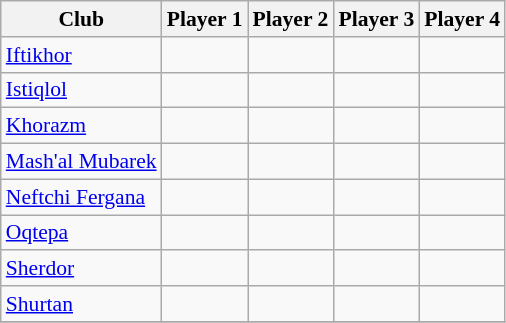<table class="wikitable" style="font-size:90%;">
<tr>
<th>Club</th>
<th>Player 1</th>
<th>Player 2</th>
<th>Player 3</th>
<th>Player 4</th>
</tr>
<tr>
<td><a href='#'>Iftikhor</a></td>
<td></td>
<td></td>
<td></td>
<td></td>
</tr>
<tr>
<td><a href='#'>Istiqlol</a></td>
<td></td>
<td></td>
<td></td>
<td></td>
</tr>
<tr>
<td><a href='#'>Khorazm</a></td>
<td></td>
<td></td>
<td></td>
<td></td>
</tr>
<tr>
<td><a href='#'>Mash'al Mubarek</a></td>
<td></td>
<td></td>
<td></td>
<td></td>
</tr>
<tr>
<td><a href='#'>Neftchi Fergana</a></td>
<td></td>
<td></td>
<td></td>
<td></td>
</tr>
<tr>
<td><a href='#'>Oqtepa</a></td>
<td></td>
<td></td>
<td></td>
<td></td>
</tr>
<tr>
<td><a href='#'>Sherdor</a></td>
<td></td>
<td></td>
<td></td>
<td></td>
</tr>
<tr>
<td><a href='#'>Shurtan</a></td>
<td></td>
<td></td>
<td></td>
<td></td>
</tr>
<tr>
</tr>
</table>
